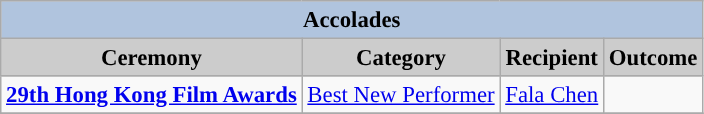<table class="wikitable" style="font-size:95%;" ;>
<tr style="background:#ccc; text-align:center;">
<th colspan="4" style="background: LightSteelBlue;">Accolades</th>
</tr>
<tr style="background:#ccc; text-align:center;">
<th style="background:#ccc">Ceremony</th>
<th style="background:#ccc">Category</th>
<th style="background:#ccc">Recipient</th>
<th style="background:#ccc">Outcome</th>
</tr>
<tr>
<td><strong><a href='#'>29th Hong Kong Film Awards</a></strong></td>
<td><a href='#'>Best New Performer</a></td>
<td><a href='#'>Fala Chen</a></td>
<td></td>
</tr>
<tr>
</tr>
</table>
